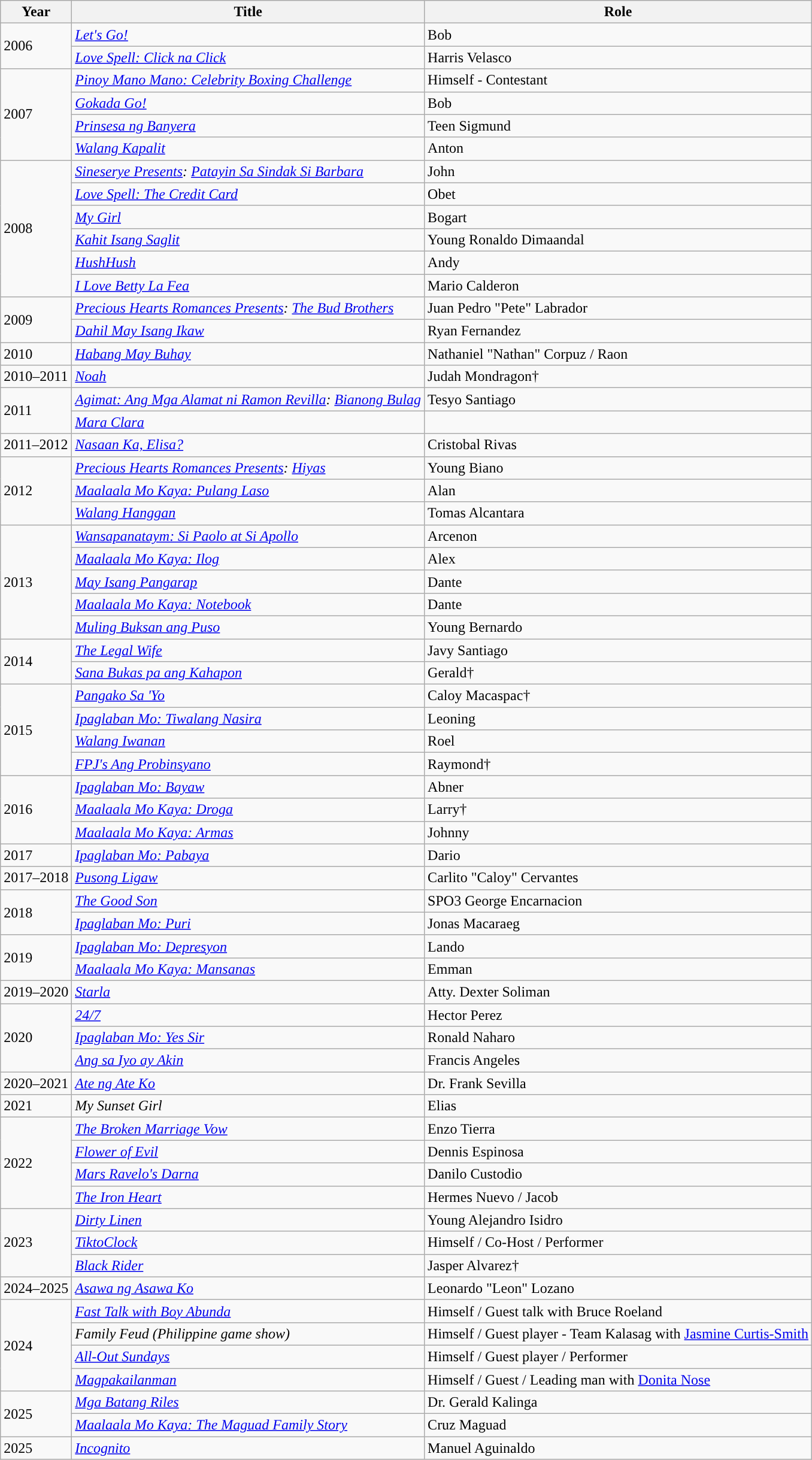<table class="wikitable sortable">
<tr>
<th>Year</th>
<th>Title</th>
<th>Role</th>
</tr>
<tr>
<td rowspan="2'">2006</td>
<td><em><a href='#'>Let's Go!</a></em></td>
<td>Bob</td>
</tr>
<tr>
<td><em><a href='#'>Love Spell: Click na Click</a></em></td>
<td>Harris Velasco</td>
</tr>
<tr>
<td rowspan="4">2007</td>
<td><em><a href='#'>Pinoy Mano Mano: Celebrity Boxing Challenge</a></em></td>
<td>Himself - Contestant</td>
</tr>
<tr>
<td><em><a href='#'>Gokada Go!</a></em></td>
<td>Bob</td>
</tr>
<tr>
<td><em><a href='#'>Prinsesa ng Banyera</a></em></td>
<td>Teen Sigmund</td>
</tr>
<tr>
<td><em><a href='#'>Walang Kapalit</a></em></td>
<td>Anton</td>
</tr>
<tr>
<td rowspan="6">2008</td>
<td><em><a href='#'>Sineserye Presents</a>: <a href='#'>Patayin Sa Sindak Si Barbara</a></em></td>
<td>John</td>
</tr>
<tr>
<td><em><a href='#'>Love Spell: The Credit Card</a></em></td>
<td>Obet</td>
</tr>
<tr>
<td><em><a href='#'>My Girl</a></em></td>
<td>Bogart</td>
</tr>
<tr>
<td><em><a href='#'>Kahit Isang Saglit</a></em></td>
<td>Young Ronaldo Dimaandal</td>
</tr>
<tr>
<td><em><a href='#'>HushHush</a></em></td>
<td>Andy</td>
</tr>
<tr>
<td><em><a href='#'>I Love Betty La Fea</a></em></td>
<td>Mario Calderon</td>
</tr>
<tr>
<td rowspan="2">2009</td>
<td><em><a href='#'>Precious Hearts Romances Presents</a>: <a href='#'>The Bud Brothers</a></em></td>
<td>Juan Pedro "Pete" Labrador</td>
</tr>
<tr>
<td><em><a href='#'>Dahil May Isang Ikaw</a></em></td>
<td>Ryan Fernandez</td>
</tr>
<tr>
<td>2010</td>
<td><em><a href='#'>Habang May Buhay</a></em></td>
<td>Nathaniel "Nathan" Corpuz / Raon</td>
</tr>
<tr>
<td>2010–2011</td>
<td><em><a href='#'>Noah</a></em></td>
<td>Judah Mondragon†</td>
</tr>
<tr>
<td rowspan="2">2011</td>
<td><em><a href='#'>Agimat: Ang Mga Alamat ni Ramon Revilla</a>: <a href='#'>Bianong Bulag</a></em></td>
<td>Tesyo Santiago</td>
</tr>
<tr>
<td><em><a href='#'>Mara Clara</a></em></td>
<td></td>
</tr>
<tr>
<td>2011–2012</td>
<td><em><a href='#'>Nasaan Ka, Elisa?</a></em></td>
<td>Cristobal Rivas</td>
</tr>
<tr>
<td rowspan="3">2012</td>
<td><em><a href='#'>Precious Hearts Romances Presents</a>: <a href='#'>Hiyas</a></em></td>
<td>Young Biano</td>
</tr>
<tr>
<td><em><a href='#'>Maalaala Mo Kaya: Pulang Laso</a></em></td>
<td>Alan</td>
</tr>
<tr>
<td><em><a href='#'>Walang Hanggan</a></em></td>
<td>Tomas Alcantara</td>
</tr>
<tr>
<td rowspan="5">2013</td>
<td><em><a href='#'>Wansapanataym: Si Paolo at Si Apollo</a></em></td>
<td>Arcenon</td>
</tr>
<tr>
<td><em><a href='#'>Maalaala Mo Kaya: Ilog</a></em></td>
<td>Alex</td>
</tr>
<tr>
<td><em><a href='#'>May Isang Pangarap</a></em></td>
<td>Dante</td>
</tr>
<tr>
<td><em><a href='#'>Maalaala Mo Kaya: Notebook</a></em></td>
<td>Dante</td>
</tr>
<tr>
<td><em><a href='#'>Muling Buksan ang Puso</a></em></td>
<td>Young Bernardo</td>
</tr>
<tr>
<td rowspan="2">2014</td>
<td><em><a href='#'>The Legal Wife</a></em></td>
<td>Javy Santiago</td>
</tr>
<tr>
<td><em><a href='#'>Sana Bukas pa ang Kahapon</a></em></td>
<td>Gerald†</td>
</tr>
<tr>
<td rowspan="4">2015</td>
<td><em><a href='#'>Pangako Sa 'Yo</a></em></td>
<td>Caloy Macaspac†</td>
</tr>
<tr>
<td><em><a href='#'>Ipaglaban Mo: Tiwalang Nasira</a></em></td>
<td>Leoning</td>
</tr>
<tr>
<td><em><a href='#'>Walang Iwanan</a></em></td>
<td>Roel</td>
</tr>
<tr>
<td><em><a href='#'>FPJ's Ang Probinsyano</a></em></td>
<td>Raymond†</td>
</tr>
<tr>
<td rowspan="3">2016</td>
<td><em><a href='#'>Ipaglaban Mo: Bayaw</a></em></td>
<td>Abner</td>
</tr>
<tr>
<td><em><a href='#'>Maalaala Mo Kaya: Droga</a></em></td>
<td>Larry†</td>
</tr>
<tr>
<td><em><a href='#'>Maalaala Mo Kaya: Armas</a></em></td>
<td>Johnny</td>
</tr>
<tr>
<td>2017</td>
<td><em><a href='#'>Ipaglaban Mo: Pabaya</a></em></td>
<td>Dario</td>
</tr>
<tr>
<td>2017–2018</td>
<td><em><a href='#'>Pusong Ligaw</a></em></td>
<td>Carlito "Caloy" Cervantes</td>
</tr>
<tr>
<td rowspan="2">2018</td>
<td><em><a href='#'>The Good Son</a></em></td>
<td>SPO3 George Encarnacion</td>
</tr>
<tr>
<td><em><a href='#'>Ipaglaban Mo: Puri</a></em></td>
<td>Jonas Macaraeg</td>
</tr>
<tr>
<td rowspan="2">2019</td>
<td><em><a href='#'>Ipaglaban Mo: Depresyon</a></em></td>
<td>Lando</td>
</tr>
<tr>
<td><em><a href='#'>Maalaala Mo Kaya: Mansanas</a></em> </td>
<td>Emman</td>
</tr>
<tr>
<td>2019–2020</td>
<td><em><a href='#'>Starla</a></em></td>
<td>Atty. Dexter Soliman</td>
</tr>
<tr>
<td rowspan="3">2020</td>
<td><em><a href='#'>24/7</a></em></td>
<td>Hector Perez</td>
</tr>
<tr>
<td><em><a href='#'>Ipaglaban Mo: Yes Sir</a></em></td>
<td>Ronald Naharo</td>
</tr>
<tr>
<td><em><a href='#'>Ang sa Iyo ay Akin</a></em></td>
<td>Francis Angeles</td>
</tr>
<tr>
<td>2020–2021</td>
<td><em><a href='#'>Ate ng Ate Ko</a></em></td>
<td>Dr. Frank Sevilla</td>
</tr>
<tr>
<td>2021</td>
<td><em>My Sunset Girl</em></td>
<td>Elias</td>
</tr>
<tr>
<td rowspan="4">2022</td>
<td><em><a href='#'>The Broken Marriage Vow</a></em></td>
<td>Enzo Tierra</td>
</tr>
<tr>
<td><em><a href='#'>Flower of Evil</a></em></td>
<td>Dennis Espinosa</td>
</tr>
<tr>
<td><em><a href='#'>Mars Ravelo's Darna</a></em></td>
<td>Danilo Custodio</td>
</tr>
<tr>
<td><em><a href='#'>The Iron Heart</a></em></td>
<td>Hermes Nuevo / Jacob</td>
</tr>
<tr>
<td rowspan="3">2023</td>
<td><em><a href='#'>Dirty Linen</a></em></td>
<td>Young Alejandro Isidro</td>
</tr>
<tr>
<td><em><a href='#'>TiktoClock</a></em></td>
<td>Himself / Co-Host / Performer</td>
</tr>
<tr>
<td><em><a href='#'>Black Rider</a></em></td>
<td>Jasper Alvarez†</td>
</tr>
<tr>
<td>2024–2025</td>
<td><em><a href='#'>Asawa ng Asawa Ko</a></em></td>
<td>Leonardo "Leon" Lozano</td>
</tr>
<tr>
<td rowspan="4">2024</td>
<td><em><a href='#'>Fast Talk with Boy Abunda</a></em></td>
<td>Himself / Guest talk with Bruce Roeland</td>
</tr>
<tr>
<td><em>Family Feud (Philippine game show)</em></td>
<td>Himself / Guest player - Team Kalasag with <a href='#'>Jasmine Curtis-Smith</a></td>
</tr>
<tr>
<td><em><a href='#'>All-Out Sundays</a></em></td>
<td>Himself / Guest player / Performer</td>
</tr>
<tr>
<td><em><a href='#'>Magpakailanman</a></em></td>
<td>Himself / Guest / Leading man with <a href='#'>Donita Nose</a></td>
</tr>
<tr>
<td rowspan="2">2025</td>
<td><em><a href='#'>Mga Batang Riles</a></em></td>
<td>Dr. Gerald Kalinga</td>
</tr>
<tr>
<td><em><a href='#'> Maalaala Mo Kaya: The Maguad Family Story</a></em></td>
<td>Cruz Maguad</td>
</tr>
<tr>
<td rowspan="2">2025</td>
<td><em><a href='#'> Incognito</a></em></td>
<td>Manuel Aguinaldo</td>
</tr>
</table>
